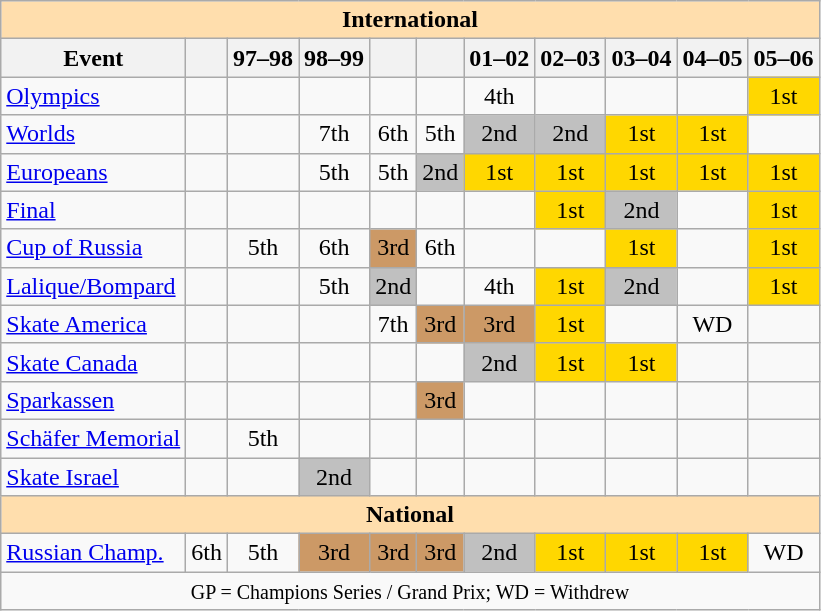<table class="wikitable" style="text-align:center">
<tr>
<th style="background-color: #ffdead; " colspan=11 align=center>International</th>
</tr>
<tr>
<th>Event</th>
<th></th>
<th>97–98</th>
<th>98–99</th>
<th></th>
<th></th>
<th>01–02</th>
<th>02–03</th>
<th>03–04</th>
<th>04–05</th>
<th>05–06</th>
</tr>
<tr>
<td align=left><a href='#'>Olympics</a></td>
<td></td>
<td></td>
<td></td>
<td></td>
<td></td>
<td>4th</td>
<td></td>
<td></td>
<td></td>
<td bgcolor=gold>1st</td>
</tr>
<tr>
<td align=left><a href='#'>Worlds</a></td>
<td></td>
<td></td>
<td>7th</td>
<td>6th</td>
<td>5th</td>
<td bgcolor=silver>2nd</td>
<td bgcolor=silver>2nd</td>
<td bgcolor=gold>1st</td>
<td bgcolor=gold>1st</td>
<td></td>
</tr>
<tr>
<td align=left><a href='#'>Europeans</a></td>
<td></td>
<td></td>
<td>5th</td>
<td>5th</td>
<td bgcolor=silver>2nd</td>
<td bgcolor=gold>1st</td>
<td bgcolor=gold>1st</td>
<td bgcolor=gold>1st</td>
<td bgcolor=gold>1st</td>
<td bgcolor=gold>1st</td>
</tr>
<tr>
<td align=left> <a href='#'>Final</a></td>
<td></td>
<td></td>
<td></td>
<td></td>
<td></td>
<td></td>
<td bgcolor=gold>1st</td>
<td bgcolor=silver>2nd</td>
<td></td>
<td bgcolor=gold>1st</td>
</tr>
<tr>
<td align=left> <a href='#'>Cup of Russia</a></td>
<td></td>
<td>5th</td>
<td>6th</td>
<td bgcolor=cc9966>3rd</td>
<td>6th</td>
<td></td>
<td></td>
<td bgcolor=gold>1st</td>
<td></td>
<td bgcolor=gold>1st</td>
</tr>
<tr>
<td align=left> <a href='#'>Lalique/Bompard</a></td>
<td></td>
<td></td>
<td>5th</td>
<td bgcolor=silver>2nd</td>
<td></td>
<td>4th</td>
<td bgcolor=gold>1st</td>
<td bgcolor=silver>2nd</td>
<td></td>
<td bgcolor=gold>1st</td>
</tr>
<tr>
<td align=left> <a href='#'>Skate America</a></td>
<td></td>
<td></td>
<td></td>
<td>7th</td>
<td bgcolor=cc9966>3rd</td>
<td bgcolor=cc9966>3rd</td>
<td bgcolor=gold>1st</td>
<td></td>
<td>WD</td>
<td></td>
</tr>
<tr>
<td align=left> <a href='#'>Skate Canada</a></td>
<td></td>
<td></td>
<td></td>
<td></td>
<td></td>
<td bgcolor=silver>2nd</td>
<td bgcolor=gold>1st</td>
<td bgcolor=gold>1st</td>
<td></td>
<td></td>
</tr>
<tr>
<td align=left> <a href='#'>Sparkassen</a></td>
<td></td>
<td></td>
<td></td>
<td></td>
<td bgcolor=cc9966>3rd</td>
<td></td>
<td></td>
<td></td>
<td></td>
<td></td>
</tr>
<tr>
<td align=left><a href='#'>Schäfer Memorial</a></td>
<td></td>
<td>5th</td>
<td></td>
<td></td>
<td></td>
<td></td>
<td></td>
<td></td>
<td></td>
<td></td>
</tr>
<tr>
<td align=left><a href='#'>Skate Israel</a></td>
<td></td>
<td></td>
<td bgcolor=silver>2nd</td>
<td></td>
<td></td>
<td></td>
<td></td>
<td></td>
<td></td>
<td></td>
</tr>
<tr>
<th style="background-color: #ffdead; " colspan=11 align=center>National</th>
</tr>
<tr>
<td align=left><a href='#'>Russian Champ.</a></td>
<td>6th</td>
<td>5th</td>
<td bgcolor=cc9966>3rd</td>
<td bgcolor=cc9966>3rd</td>
<td bgcolor=cc9966>3rd</td>
<td bgcolor=silver>2nd</td>
<td bgcolor=gold>1st</td>
<td bgcolor=gold>1st</td>
<td bgcolor=gold>1st</td>
<td>WD</td>
</tr>
<tr>
<td colspan=11 align=center><small> GP = Champions Series / Grand Prix; WD = Withdrew </small></td>
</tr>
</table>
